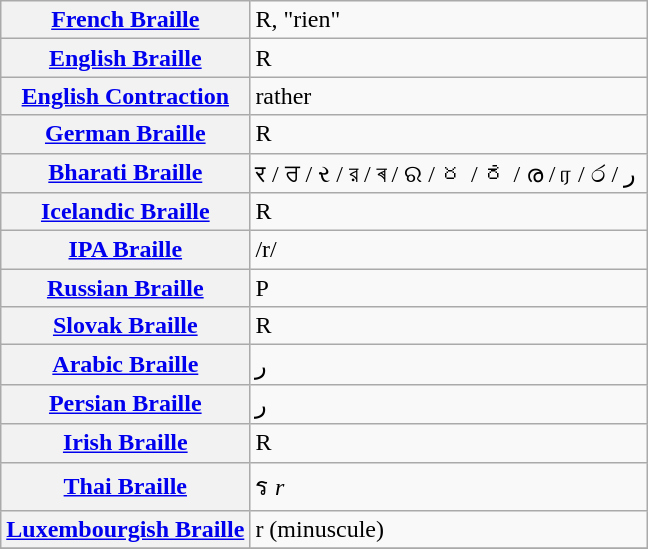<table class="wikitable">
<tr>
<th align=left><a href='#'>French Braille</a></th>
<td>R, "rien"</td>
</tr>
<tr>
<th align=left><a href='#'>English Braille</a></th>
<td>R</td>
</tr>
<tr>
<th align=left><a href='#'>English Contraction</a></th>
<td>rather</td>
</tr>
<tr>
<th align=left><a href='#'>German Braille</a></th>
<td>R</td>
</tr>
<tr>
<th align=left><a href='#'>Bharati Braille</a></th>
<td>र / ਰ / ર / র / ৰ / ର / ర / ರ / ര / ர / ර / ر ‎</td>
</tr>
<tr>
<th align=left><a href='#'>Icelandic Braille</a></th>
<td>R</td>
</tr>
<tr>
<th align=left><a href='#'>IPA Braille</a></th>
<td>/r/</td>
</tr>
<tr>
<th align=left><a href='#'>Russian Braille</a></th>
<td>Р</td>
</tr>
<tr>
<th align=left><a href='#'>Slovak Braille</a></th>
<td>R</td>
</tr>
<tr>
<th align=left><a href='#'>Arabic Braille</a></th>
<td>ر</td>
</tr>
<tr>
<th align=left><a href='#'>Persian Braille</a></th>
<td>ر</td>
</tr>
<tr>
<th align=left><a href='#'>Irish Braille</a></th>
<td>R</td>
</tr>
<tr>
<th align=left><a href='#'>Thai Braille</a></th>
<td>ร <em>r</em></td>
</tr>
<tr>
<th align=left><a href='#'>Luxembourgish Braille</a></th>
<td>r (minuscule)</td>
</tr>
<tr>
</tr>
</table>
